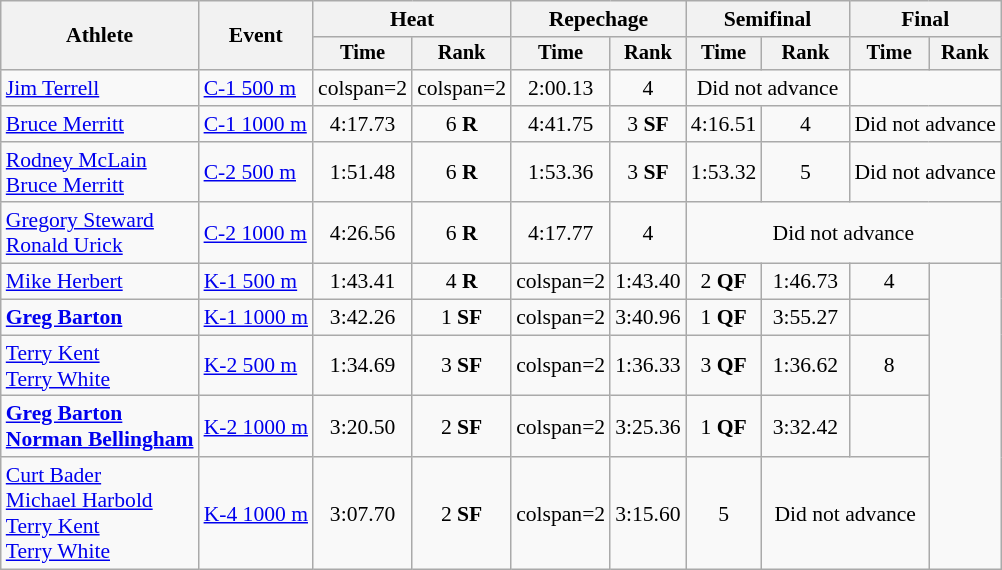<table class=wikitable style=font-size:90%;text-align:center>
<tr>
<th rowspan=2>Athlete</th>
<th rowspan=2>Event</th>
<th colspan=2>Heat</th>
<th colspan=2>Repechage</th>
<th colspan=2>Semifinal</th>
<th colspan=2>Final</th>
</tr>
<tr style=font-size:95%>
<th>Time</th>
<th>Rank</th>
<th>Time</th>
<th>Rank</th>
<th>Time</th>
<th>Rank</th>
<th>Time</th>
<th>Rank</th>
</tr>
<tr>
<td align=left><a href='#'>Jim Terrell</a></td>
<td align=left><a href='#'>C-1 500 m</a></td>
<td>colspan=2 </td>
<td>colspan=2 </td>
<td>2:00.13</td>
<td>4</td>
<td colspan=2>Did not advance</td>
</tr>
<tr>
<td align=left><a href='#'>Bruce Merritt</a></td>
<td align=left><a href='#'>C-1 1000 m</a></td>
<td>4:17.73</td>
<td>6 <strong>R</strong></td>
<td>4:41.75</td>
<td>3 <strong>SF</strong></td>
<td>4:16.51</td>
<td>4</td>
<td colspan=2>Did not advance</td>
</tr>
<tr>
<td align=left><a href='#'>Rodney McLain</a><br><a href='#'>Bruce Merritt</a></td>
<td align=left><a href='#'>C-2 500 m</a></td>
<td>1:51.48</td>
<td>6 <strong>R</strong></td>
<td>1:53.36</td>
<td>3 <strong>SF</strong></td>
<td>1:53.32</td>
<td>5</td>
<td colspan=2>Did not advance</td>
</tr>
<tr>
<td align=left><a href='#'>Gregory Steward</a><br><a href='#'>Ronald Urick</a></td>
<td align=left><a href='#'>C-2 1000 m</a></td>
<td>4:26.56</td>
<td>6 <strong>R</strong></td>
<td>4:17.77</td>
<td>4</td>
<td colspan=4>Did not advance</td>
</tr>
<tr>
<td align=left><a href='#'>Mike Herbert</a></td>
<td align=left><a href='#'>K-1 500 m</a></td>
<td>1:43.41</td>
<td>4 <strong>R</strong></td>
<td>colspan=2 </td>
<td>1:43.40</td>
<td>2 <strong>QF</strong></td>
<td>1:46.73</td>
<td>4</td>
</tr>
<tr>
<td align=left><strong><a href='#'>Greg Barton</a></strong></td>
<td align=left><a href='#'>K-1 1000 m</a></td>
<td>3:42.26</td>
<td>1 <strong>SF</strong></td>
<td>colspan=2 </td>
<td>3:40.96</td>
<td>1 <strong>QF</strong></td>
<td>3:55.27</td>
<td></td>
</tr>
<tr>
<td align=left><a href='#'>Terry Kent</a><br><a href='#'>Terry White</a></td>
<td align=left><a href='#'>K-2 500 m</a></td>
<td>1:34.69</td>
<td>3 <strong>SF</strong></td>
<td>colspan=2 </td>
<td>1:36.33</td>
<td>3 <strong>QF</strong></td>
<td>1:36.62</td>
<td>8</td>
</tr>
<tr>
<td align=left><strong><a href='#'>Greg Barton</a><br><a href='#'>Norman Bellingham</a></strong></td>
<td align=left><a href='#'>K-2 1000 m</a></td>
<td>3:20.50</td>
<td>2 <strong>SF</strong></td>
<td>colspan=2 </td>
<td>3:25.36</td>
<td>1 <strong>QF</strong></td>
<td>3:32.42</td>
<td></td>
</tr>
<tr>
<td align=left><a href='#'>Curt Bader</a><br><a href='#'>Michael Harbold</a><br><a href='#'>Terry Kent</a><br><a href='#'>Terry White</a></td>
<td align=left><a href='#'>K-4 1000 m</a></td>
<td>3:07.70</td>
<td>2 <strong>SF</strong></td>
<td>colspan=2 </td>
<td>3:15.60</td>
<td>5</td>
<td colspan=2>Did not advance</td>
</tr>
</table>
